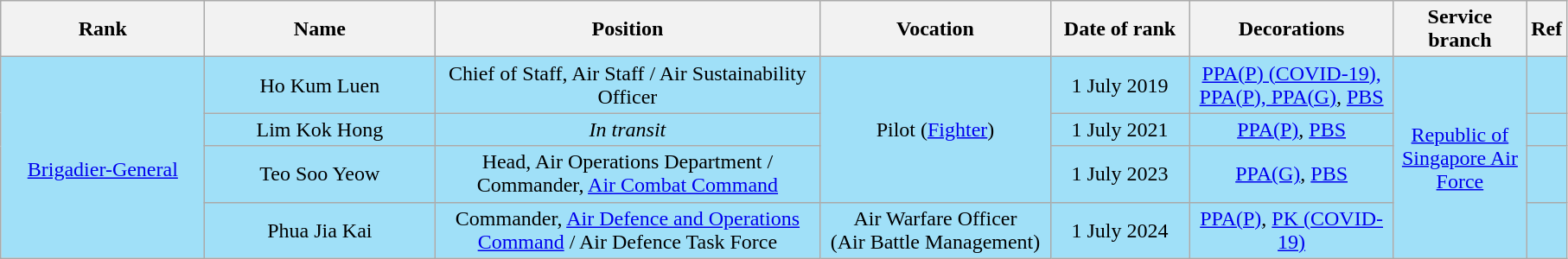<table class="wikitable" style="text-align:center">
<tr>
<th width="150">Rank</th>
<th width="170">Name</th>
<th width="290">Position</th>
<th width="170">Vocation</th>
<th width="100">Date of rank</th>
<th width="150">Decorations</th>
<th width="95">Service branch</th>
<th width="8">Ref</th>
</tr>
<tr style="background:#A0E0F8;">
<td rowspan="4"><br><a href='#'>Brigadier-General</a></td>
<td>Ho Kum Luen</td>
<td>Chief of Staff, Air Staff / Air Sustainability Officer</td>
<td rowspan="3">Pilot (<a href='#'>Fighter</a>)</td>
<td>1 July 2019</td>
<td><a href='#'>PPA(P) (COVID-19), PPA(P), PPA(G)</a>, <a href='#'>PBS</a></td>
<td rowspan="5"><a href='#'>Republic of Singapore Air Force</a></td>
<td></td>
</tr>
<tr style="background:#A0E0F8;">
<td>Lim Kok Hong</td>
<td><em>In transit</em></td>
<td>1 July 2021</td>
<td><a href='#'>PPA(P)</a>, <a href='#'>PBS</a></td>
<td></td>
</tr>
<tr style="background:#A0E0F8;">
<td>Teo Soo Yeow</td>
<td>Head, Air Operations Department / Commander, <a href='#'>Air Combat Command</a></td>
<td>1 July 2023</td>
<td><a href='#'>PPA(G)</a>, <a href='#'>PBS</a></td>
<td></td>
</tr>
<tr style="background:#A0E0F8;">
<td>Phua Jia Kai</td>
<td>Commander, <a href='#'>Air Defence and Operations Command</a> / Air Defence Task Force</td>
<td>Air Warfare Officer<br>(Air Battle Management)</td>
<td>1 July 2024</td>
<td><a href='#'>PPA(P)</a>, <a href='#'>PK (COVID-19)</a></td>
<td></td>
</tr>
</table>
